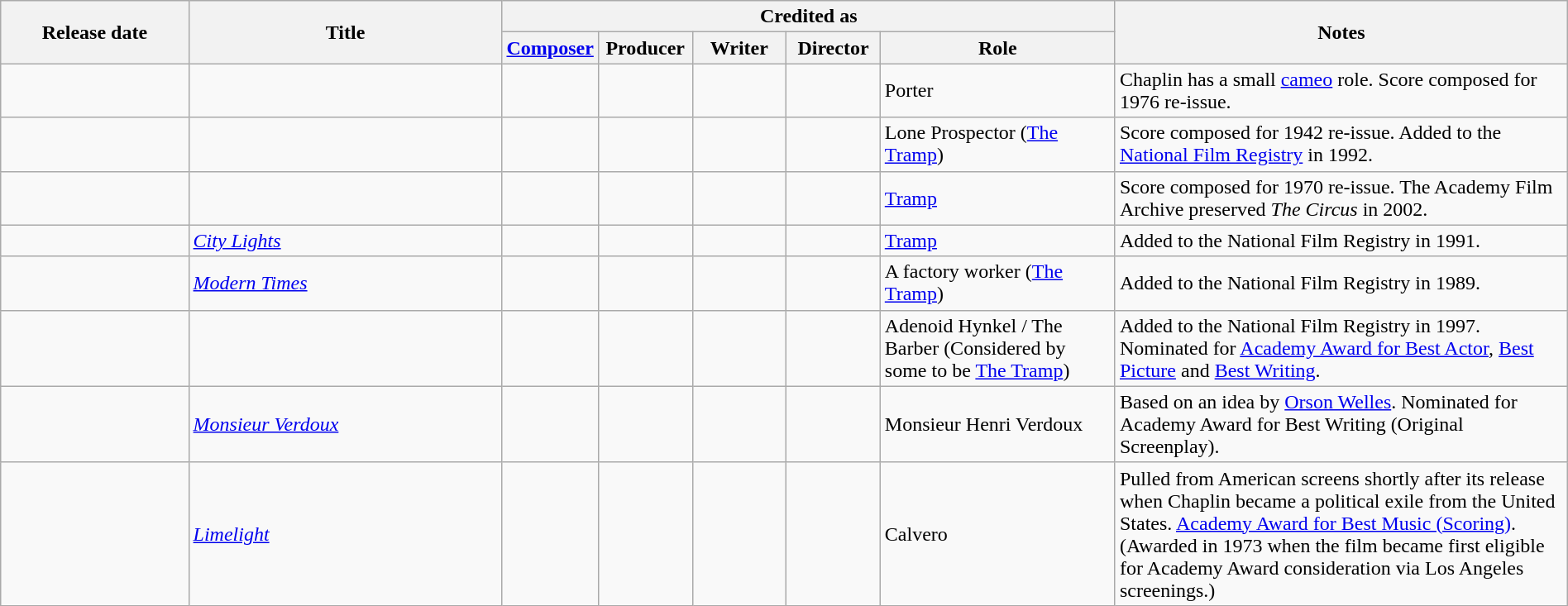<table class="wikitable sortable sticky-header-multi" width="100%">
<tr>
<th width="12%" rowspan="2" scope="col">Release date</th>
<th width="20%" rowspan="2" scope="col">Title</th>
<th colspan="5" scope="col">Credited as</th>
<th rowspan="2" scope="col" class="unsortable">Notes</th>
</tr>
<tr>
<th width="6%"><a href='#'>Composer</a></th>
<th width="6%">Producer</th>
<th width="6%">Writer</th>
<th width="6%">Director</th>
<th width="15%">Role</th>
</tr>
<tr>
<td scope="row" align="left"></td>
<td align="left"><em></em></td>
<td></td>
<td></td>
<td></td>
<td></td>
<td align="left">Porter</td>
<td align="left">Chaplin has a small <a href='#'>cameo</a> role. Score composed for 1976 re-issue.</td>
</tr>
<tr>
<td scope="row" align="left"></td>
<td align="left"><em></em></td>
<td></td>
<td></td>
<td></td>
<td></td>
<td align="left">Lone Prospector (<a href='#'>The Tramp</a>)</td>
<td align="left">Score composed for 1942 re-issue. Added to the <a href='#'>National Film Registry</a> in 1992.</td>
</tr>
<tr>
<td scope="row" align="left"></td>
<td align="left"><em></em></td>
<td></td>
<td></td>
<td></td>
<td></td>
<td align="left"><a href='#'>Tramp</a></td>
<td align="left">Score composed for 1970 re-issue. The Academy Film Archive preserved <em>The Circus</em> in 2002.</td>
</tr>
<tr>
<td scope="row" align="left"></td>
<td align="left"><em><a href='#'>City Lights</a></em></td>
<td></td>
<td></td>
<td></td>
<td></td>
<td align="left"><a href='#'>Tramp</a></td>
<td align="left">Added to the National Film Registry in 1991.</td>
</tr>
<tr>
<td scope="row" align="left"></td>
<td align="left"><em><a href='#'>Modern Times</a></em></td>
<td></td>
<td></td>
<td></td>
<td></td>
<td align="left">A factory worker (<a href='#'>The Tramp</a>)</td>
<td align="left">Added to the National Film Registry in 1989.</td>
</tr>
<tr>
<td scope="row" align="left"></td>
<td align="left"><em></em></td>
<td></td>
<td></td>
<td></td>
<td></td>
<td align="left">Adenoid Hynkel / The Barber (Considered by some to be <a href='#'>The Tramp</a>)</td>
<td align="left">Added to the National Film Registry in 1997. Nominated for <a href='#'>Academy Award for Best Actor</a>, <a href='#'>Best Picture</a> and <a href='#'>Best Writing</a>.</td>
</tr>
<tr>
<td scope="row" align="left"></td>
<td align="left"><em><a href='#'>Monsieur Verdoux</a></em></td>
<td></td>
<td></td>
<td></td>
<td></td>
<td align="left">Monsieur Henri Verdoux</td>
<td align="left">Based on an idea by <a href='#'>Orson Welles</a>. Nominated for Academy Award for Best Writing (Original Screenplay).</td>
</tr>
<tr>
<td scope="row" align="left"></td>
<td align="left"><em><a href='#'>Limelight</a></em></td>
<td></td>
<td></td>
<td></td>
<td></td>
<td align="left">Calvero</td>
<td align="left">Pulled from American screens shortly after its release when Chaplin became a political exile from the United States. <a href='#'>Academy Award for Best Music (Scoring)</a>. (Awarded in 1973 when the film became first eligible for Academy Award consideration via Los Angeles screenings.)</td>
</tr>
</table>
